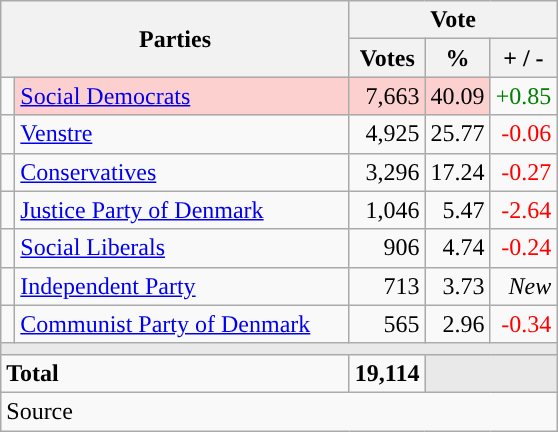<table class="wikitable" style="text-align:right;">
<tr>
<th style="text-align:centre;" rowspan="2" colspan="2" width="225">Parties</th>
<th colspan="3">Vote</th>
</tr>
<tr>
<th width="15">Votes</th>
<th width="15">%</th>
<th width="15">+ / -</th>
</tr>
<tr>
<td width="2" style="color:inherit;background:"></td>
<td bgcolor=#fbd0ce  align="left"><a href='#'>Social Democrats</a></td>
<td bgcolor=#fbd0ce>7,663</td>
<td bgcolor=#fbd0ce>40.09</td>
<td style=color:green;>+0.85</td>
</tr>
<tr>
<td width="2" style="color:inherit;background:"></td>
<td align="left"><a href='#'>Venstre</a></td>
<td>4,925</td>
<td>25.77</td>
<td style=color:red;>-0.06</td>
</tr>
<tr>
<td width="2" style="color:inherit;background:"></td>
<td align="left"><a href='#'>Conservatives</a></td>
<td>3,296</td>
<td>17.24</td>
<td style=color:red;>-0.27</td>
</tr>
<tr>
<td width="2" style="color:inherit;background:"></td>
<td align="left"><a href='#'>Justice Party of Denmark</a></td>
<td>1,046</td>
<td>5.47</td>
<td style=color:red;>-2.64</td>
</tr>
<tr>
<td width="2" style="color:inherit;background:"></td>
<td align="left"><a href='#'>Social Liberals</a></td>
<td>906</td>
<td>4.74</td>
<td style=color:red;>-0.24</td>
</tr>
<tr>
<td width="2" style="color:inherit;background:"></td>
<td align="left"><a href='#'>Independent Party</a></td>
<td>713</td>
<td>3.73</td>
<td><em>New</em></td>
</tr>
<tr>
<td width="2" style="color:inherit;background:"></td>
<td align="left"><a href='#'>Communist Party of Denmark</a></td>
<td>565</td>
<td>2.96</td>
<td style=color:red;>-0.34</td>
</tr>
<tr>
<td colspan="7" bgcolor="#E9E9E9"></td>
</tr>
<tr>
<td align="left" colspan="2"><strong>Total</strong></td>
<td><strong>19,114</strong></td>
<td bgcolor="#E9E9E9" colspan="2"></td>
</tr>
<tr>
<td align="left" colspan="6">Source</td>
</tr>
</table>
